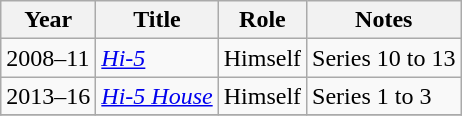<table class="wikitable sortable">
<tr>
<th scope="col">Year</th>
<th scope="col">Title</th>
<th scope="col">Role</th>
<th scope="col" class="unsortable">Notes</th>
</tr>
<tr>
<td>2008–11</td>
<td><em><a href='#'>Hi-5</a></em></td>
<td>Himself</td>
<td>Series 10 to 13</td>
</tr>
<tr>
<td>2013–16</td>
<td><em><a href='#'>Hi-5 House</a></em></td>
<td>Himself</td>
<td>Series 1 to 3</td>
</tr>
<tr>
</tr>
</table>
